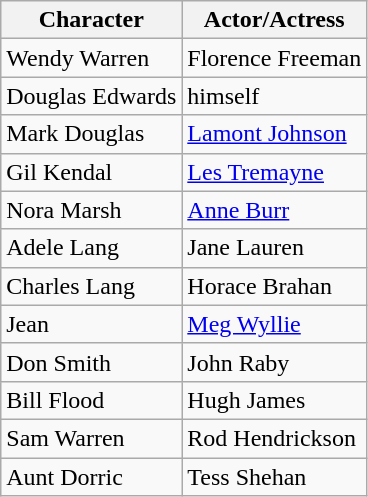<table class="wikitable">
<tr>
<th>Character</th>
<th>Actor/Actress</th>
</tr>
<tr>
<td>Wendy Warren</td>
<td>Florence Freeman</td>
</tr>
<tr>
<td>Douglas Edwards</td>
<td>himself</td>
</tr>
<tr>
<td>Mark Douglas</td>
<td><a href='#'>Lamont Johnson</a></td>
</tr>
<tr>
<td>Gil Kendal</td>
<td><a href='#'>Les Tremayne</a></td>
</tr>
<tr>
<td>Nora Marsh</td>
<td><a href='#'>Anne Burr</a></td>
</tr>
<tr>
<td>Adele Lang</td>
<td>Jane Lauren</td>
</tr>
<tr>
<td>Charles Lang</td>
<td>Horace Brahan</td>
</tr>
<tr>
<td>Jean</td>
<td><a href='#'>Meg Wyllie</a></td>
</tr>
<tr>
<td>Don Smith</td>
<td>John Raby</td>
</tr>
<tr>
<td>Bill Flood</td>
<td>Hugh James</td>
</tr>
<tr>
<td>Sam Warren</td>
<td>Rod Hendrickson</td>
</tr>
<tr>
<td>Aunt Dorric</td>
<td>Tess Shehan</td>
</tr>
</table>
